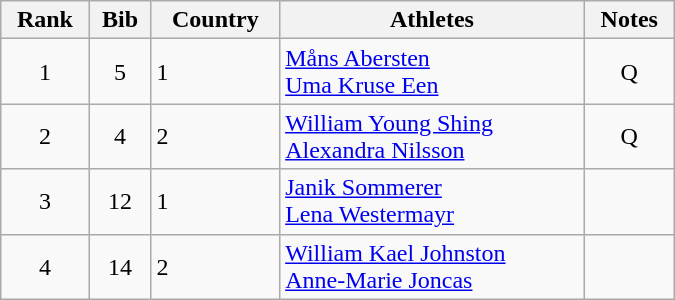<table class="wikitable" style="text-align:center; width:450px">
<tr>
<th>Rank</th>
<th>Bib</th>
<th>Country</th>
<th>Athletes</th>
<th>Notes</th>
</tr>
<tr>
<td>1</td>
<td>5</td>
<td align=left> 1</td>
<td align=left><a href='#'>Måns Abersten</a><br><a href='#'>Uma Kruse Een</a></td>
<td>Q</td>
</tr>
<tr>
<td>2</td>
<td>4</td>
<td align=left> 2</td>
<td align=left><a href='#'>William Young Shing</a><br><a href='#'>Alexandra Nilsson</a></td>
<td>Q</td>
</tr>
<tr>
<td>3</td>
<td>12</td>
<td align=left> 1</td>
<td align=left><a href='#'>Janik Sommerer</a><br><a href='#'>Lena Westermayr</a></td>
<td></td>
</tr>
<tr>
<td>4</td>
<td>14</td>
<td align=left> 2</td>
<td align=left><a href='#'>William Kael Johnston</a><br><a href='#'>Anne-Marie Joncas</a></td>
<td></td>
</tr>
</table>
